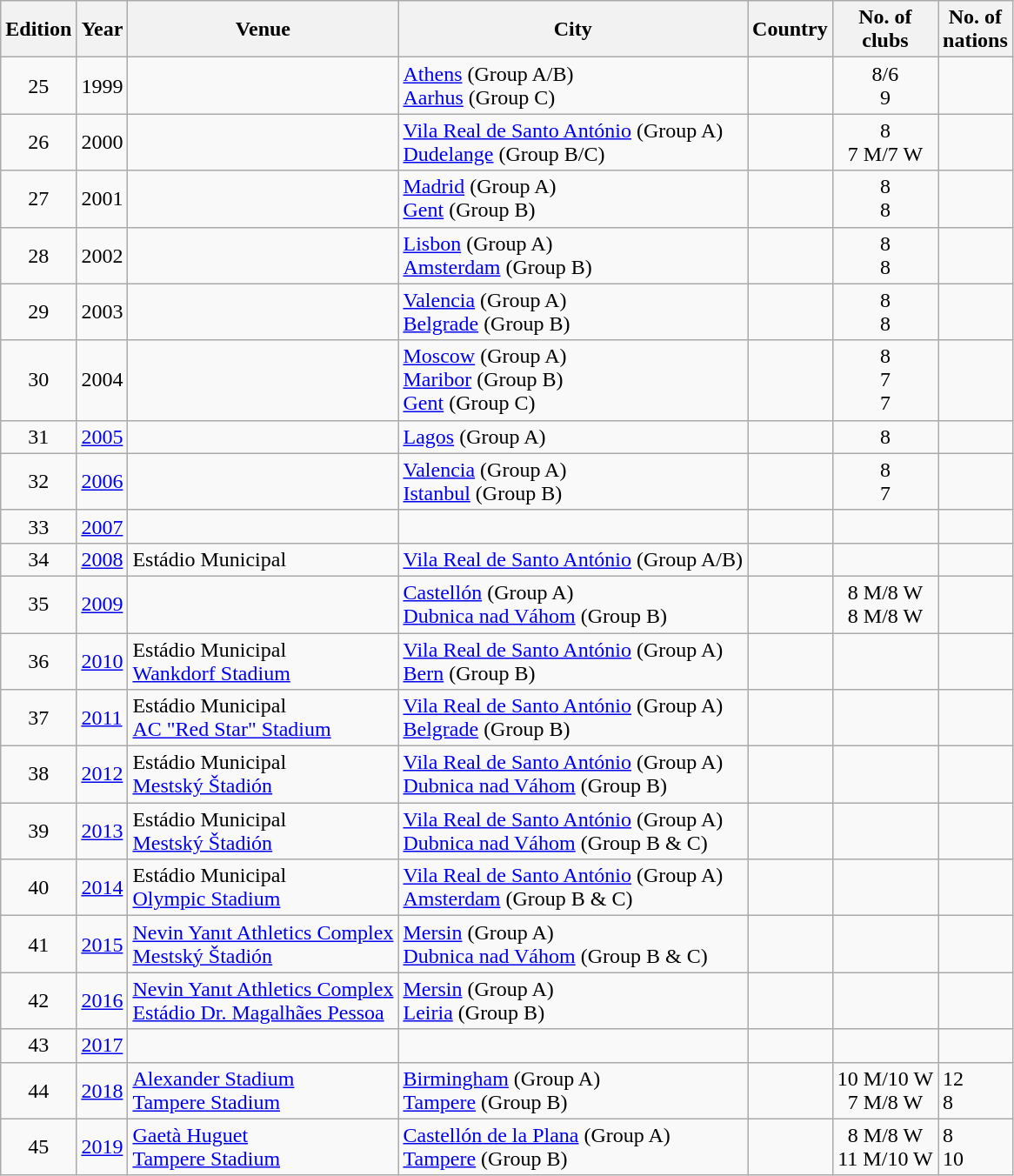<table class="wikitable">
<tr>
<th>Edition</th>
<th>Year</th>
<th>Venue</th>
<th>City</th>
<th>Country</th>
<th>No. of<br>clubs</th>
<th>No. of<br>nations</th>
</tr>
<tr>
<td align=center>25</td>
<td>1999</td>
<td></td>
<td> <a href='#'>Athens</a> (Group A/B)<br> <a href='#'>Aarhus</a> (Group C)</td>
<td><br></td>
<td align=center>8/6<br>9</td>
<td></td>
</tr>
<tr>
<td align=center>26</td>
<td>2000</td>
<td></td>
<td> <a href='#'>Vila Real de Santo António</a> (Group A)<br> <a href='#'>Dudelange</a> (Group B/C)</td>
<td><br></td>
<td align=center>8<br>7 M/7 W</td>
<td></td>
</tr>
<tr>
<td align=center>27</td>
<td>2001</td>
<td></td>
<td> <a href='#'>Madrid</a> (Group A)<br> <a href='#'>Gent</a> (Group B)</td>
<td><br></td>
<td align=center>8<br>8</td>
<td></td>
</tr>
<tr>
<td align=center>28</td>
<td>2002</td>
<td></td>
<td> <a href='#'>Lisbon</a> (Group A)<br> <a href='#'>Amsterdam</a> (Group B)</td>
<td><br></td>
<td align=center>8<br>8</td>
<td></td>
</tr>
<tr>
<td align=center>29</td>
<td>2003</td>
<td></td>
<td> <a href='#'>Valencia</a> (Group A)<br> <a href='#'>Belgrade</a> (Group B)</td>
<td><br></td>
<td align=center>8<br>8</td>
<td></td>
</tr>
<tr>
<td align=center>30</td>
<td>2004</td>
<td></td>
<td> <a href='#'>Moscow</a> (Group A)<br> <a href='#'>Maribor</a> (Group B)<br> <a href='#'>Gent</a> (Group C)</td>
<td><br><br></td>
<td align=center>8<br>7<br>7</td>
<td></td>
</tr>
<tr>
<td align=center>31</td>
<td><a href='#'>2005</a></td>
<td></td>
<td> <a href='#'>Lagos</a> (Group A)</td>
<td></td>
<td align=center>8</td>
<td></td>
</tr>
<tr>
<td align=center>32</td>
<td><a href='#'>2006</a></td>
<td></td>
<td> <a href='#'>Valencia</a> (Group A)<br> <a href='#'>Istanbul</a> (Group B)</td>
<td><br></td>
<td align=center>8<br>7</td>
<td></td>
</tr>
<tr>
<td align=center>33</td>
<td><a href='#'>2007</a></td>
<td></td>
<td></td>
<td></td>
<td align=center></td>
<td></td>
</tr>
<tr>
<td align=center>34</td>
<td><a href='#'>2008</a></td>
<td>Estádio Municipal</td>
<td> <a href='#'>Vila Real de Santo António</a> (Group A/B)</td>
<td></td>
<td align=center></td>
<td></td>
</tr>
<tr>
<td align=center>35</td>
<td><a href='#'>2009</a></td>
<td></td>
<td> <a href='#'>Castellón</a> (Group A)<br> <a href='#'>Dubnica nad Váhom</a> (Group B)</td>
<td><br></td>
<td align=center>8 M/8 W<br>8 M/8 W</td>
<td></td>
</tr>
<tr>
<td align=center>36</td>
<td><a href='#'>2010</a></td>
<td>Estádio Municipal<br><a href='#'>Wankdorf Stadium</a></td>
<td> <a href='#'>Vila Real de Santo António</a> (Group A)<br> <a href='#'>Bern</a> (Group B)</td>
<td><br></td>
<td align=center></td>
<td></td>
</tr>
<tr>
<td align=center>37</td>
<td><a href='#'>2011</a></td>
<td>Estádio Municipal<br><a href='#'>AC "Red Star" Stadium</a></td>
<td> <a href='#'>Vila Real de Santo António</a> (Group A)<br> <a href='#'>Belgrade</a> (Group B)</td>
<td><br></td>
<td align=center></td>
<td></td>
</tr>
<tr>
<td align=center>38</td>
<td><a href='#'>2012</a></td>
<td>Estádio Municipal<br><a href='#'>Mestský Štadión</a></td>
<td> <a href='#'>Vila Real de Santo António</a> (Group A)<br> <a href='#'>Dubnica nad Váhom</a> (Group B)</td>
<td><br></td>
<td align=center></td>
<td></td>
</tr>
<tr>
<td align=center>39</td>
<td><a href='#'>2013</a></td>
<td>Estádio Municipal<br><a href='#'>Mestský Štadión</a></td>
<td> <a href='#'>Vila Real de Santo António</a> (Group A)<br> <a href='#'>Dubnica nad Váhom</a> (Group B & C)</td>
<td><br></td>
<td align=center></td>
<td></td>
</tr>
<tr>
<td align=center>40</td>
<td><a href='#'>2014</a></td>
<td>Estádio Municipal<br><a href='#'>Olympic Stadium</a></td>
<td> <a href='#'>Vila Real de Santo António</a> (Group A)<br> <a href='#'>Amsterdam</a> (Group B & C)</td>
<td><br></td>
<td align=center></td>
<td></td>
</tr>
<tr>
<td align=center>41</td>
<td><a href='#'>2015</a></td>
<td><a href='#'>Nevin Yanıt Athletics Complex</a><br><a href='#'>Mestský Štadión</a></td>
<td> <a href='#'>Mersin</a> (Group A)<br> <a href='#'>Dubnica nad Váhom</a> (Group B & C)</td>
<td><br></td>
<td align=center></td>
<td></td>
</tr>
<tr>
<td align=center>42</td>
<td><a href='#'>2016</a></td>
<td><a href='#'>Nevin Yanıt Athletics Complex</a><br><a href='#'>Estádio Dr. Magalhães Pessoa</a></td>
<td> <a href='#'>Mersin</a> (Group A)<br> <a href='#'>Leiria</a> (Group B)</td>
<td><br></td>
<td align=center></td>
<td></td>
</tr>
<tr>
<td align=center>43</td>
<td><a href='#'>2017</a></td>
<td></td>
<td></td>
<td></td>
<td></td>
<td></td>
</tr>
<tr>
<td align=center>44</td>
<td><a href='#'>2018</a></td>
<td><a href='#'>Alexander Stadium</a><br><a href='#'>Tampere Stadium</a></td>
<td> <a href='#'>Birmingham</a> (Group A)<br> <a href='#'>Tampere</a> (Group B)</td>
<td><br></td>
<td align=center>10 M/10 W<br>7 M/8 W</td>
<td>12<br>8</td>
</tr>
<tr>
<td align=center>45</td>
<td><a href='#'>2019</a></td>
<td><a href='#'>Gaetà Huguet</a><br><a href='#'>Tampere Stadium</a></td>
<td> <a href='#'>Castellón de la Plana</a> (Group A)<br> <a href='#'>Tampere</a> (Group B)</td>
<td><br></td>
<td align=center>8 M/8 W<br>11 M/10 W</td>
<td>8<br>10</td>
</tr>
</table>
